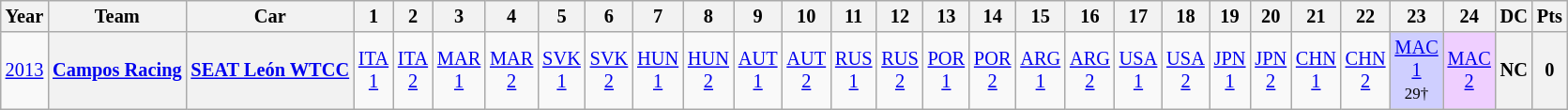<table class="wikitable" style="text-align:center; font-size:85%">
<tr>
<th>Year</th>
<th>Team</th>
<th>Car</th>
<th>1</th>
<th>2</th>
<th>3</th>
<th>4</th>
<th>5</th>
<th>6</th>
<th>7</th>
<th>8</th>
<th>9</th>
<th>10</th>
<th>11</th>
<th>12</th>
<th>13</th>
<th>14</th>
<th>15</th>
<th>16</th>
<th>17</th>
<th>18</th>
<th>19</th>
<th>20</th>
<th>21</th>
<th>22</th>
<th>23</th>
<th>24</th>
<th>DC</th>
<th>Pts</th>
</tr>
<tr>
<td><a href='#'>2013</a></td>
<th><a href='#'>Campos Racing</a></th>
<th><a href='#'>SEAT León WTCC</a></th>
<td><a href='#'>ITA<br>1</a></td>
<td><a href='#'>ITA<br>2</a></td>
<td><a href='#'>MAR<br>1</a></td>
<td><a href='#'>MAR<br>2</a></td>
<td><a href='#'>SVK<br>1</a></td>
<td><a href='#'>SVK<br>2</a></td>
<td><a href='#'>HUN<br>1</a></td>
<td><a href='#'>HUN<br>2</a></td>
<td><a href='#'>AUT<br>1</a></td>
<td><a href='#'>AUT<br>2</a></td>
<td><a href='#'>RUS<br>1</a></td>
<td><a href='#'>RUS<br>2</a></td>
<td><a href='#'>POR<br>1</a></td>
<td><a href='#'>POR<br>2</a></td>
<td><a href='#'>ARG<br>1</a></td>
<td><a href='#'>ARG<br>2</a></td>
<td><a href='#'>USA<br>1</a></td>
<td><a href='#'>USA<br>2</a></td>
<td><a href='#'>JPN<br>1</a></td>
<td><a href='#'>JPN<br>2</a></td>
<td><a href='#'>CHN<br>1</a></td>
<td><a href='#'>CHN<br>2</a></td>
<td style="background:#CFCFFF;"><a href='#'>MAC<br>1</a><br><small>29†</small></td>
<td style="background:#EFCFFF;"><a href='#'>MAC<br>2</a><br></td>
<th>NC</th>
<th>0</th>
</tr>
</table>
